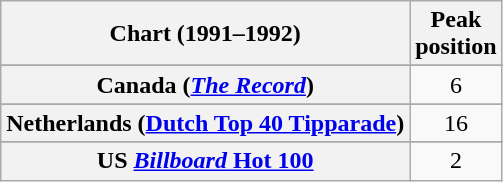<table class="wikitable sortable plainrowheaders" style="text-align:center">
<tr>
<th>Chart (1991–1992)</th>
<th>Peak<br>position</th>
</tr>
<tr>
</tr>
<tr>
<th scope="row">Canada (<em><a href='#'>The Record</a></em>)</th>
<td>6</td>
</tr>
<tr>
</tr>
<tr>
<th scope="row">Netherlands (<a href='#'>Dutch Top 40 Tipparade</a>)</th>
<td>16</td>
</tr>
<tr>
</tr>
<tr>
</tr>
<tr>
</tr>
<tr>
</tr>
<tr>
<th scope="row">US <a href='#'><em>Billboard</em> Hot 100</a></th>
<td>2</td>
</tr>
</table>
